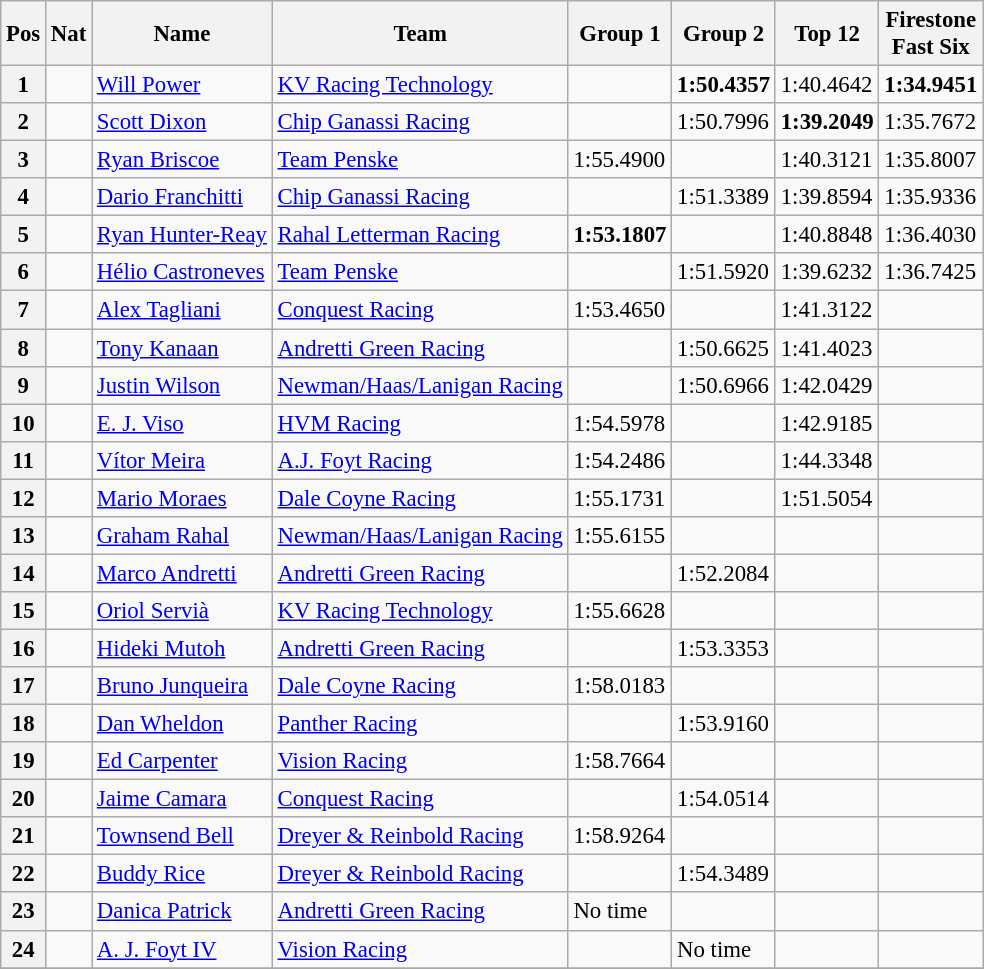<table class="wikitable" style="font-size: 95%;">
<tr>
<th>Pos</th>
<th>Nat</th>
<th>Name</th>
<th>Team</th>
<th>Group 1</th>
<th>Group 2</th>
<th>Top 12</th>
<th>Firestone<br>Fast Six</th>
</tr>
<tr>
<th>1</th>
<td></td>
<td><a href='#'>Will Power</a></td>
<td><a href='#'>KV Racing Technology</a></td>
<td></td>
<td><strong>1:50.4357</strong></td>
<td>1:40.4642</td>
<td><strong>1:34.9451</strong></td>
</tr>
<tr>
<th>2</th>
<td></td>
<td><a href='#'>Scott Dixon</a></td>
<td><a href='#'>Chip Ganassi Racing</a></td>
<td></td>
<td>1:50.7996</td>
<td><strong>1:39.2049</strong></td>
<td>1:35.7672</td>
</tr>
<tr>
<th>3</th>
<td></td>
<td><a href='#'>Ryan Briscoe</a></td>
<td><a href='#'>Team Penske</a></td>
<td>1:55.4900</td>
<td></td>
<td>1:40.3121</td>
<td>1:35.8007</td>
</tr>
<tr>
<th>4</th>
<td></td>
<td><a href='#'>Dario Franchitti</a></td>
<td><a href='#'>Chip Ganassi Racing</a></td>
<td></td>
<td>1:51.3389</td>
<td>1:39.8594</td>
<td>1:35.9336</td>
</tr>
<tr>
<th>5</th>
<td></td>
<td><a href='#'>Ryan Hunter-Reay</a></td>
<td><a href='#'>Rahal Letterman Racing</a></td>
<td><strong>1:53.1807</strong></td>
<td></td>
<td>1:40.8848</td>
<td>1:36.4030</td>
</tr>
<tr>
<th>6</th>
<td></td>
<td><a href='#'>Hélio Castroneves</a></td>
<td><a href='#'>Team Penske</a></td>
<td></td>
<td>1:51.5920</td>
<td>1:39.6232</td>
<td>1:36.7425</td>
</tr>
<tr>
<th>7</th>
<td></td>
<td><a href='#'>Alex Tagliani</a></td>
<td><a href='#'>Conquest Racing</a></td>
<td>1:53.4650</td>
<td></td>
<td>1:41.3122</td>
<td></td>
</tr>
<tr>
<th>8</th>
<td></td>
<td><a href='#'>Tony Kanaan</a></td>
<td><a href='#'>Andretti Green Racing</a></td>
<td></td>
<td>1:50.6625</td>
<td>1:41.4023</td>
<td></td>
</tr>
<tr>
<th>9</th>
<td></td>
<td><a href='#'>Justin Wilson</a></td>
<td><a href='#'>Newman/Haas/Lanigan Racing</a></td>
<td></td>
<td>1:50.6966</td>
<td>1:42.0429</td>
<td></td>
</tr>
<tr>
<th>10</th>
<td></td>
<td><a href='#'>E. J. Viso</a></td>
<td><a href='#'>HVM Racing</a></td>
<td>1:54.5978</td>
<td></td>
<td>1:42.9185</td>
<td></td>
</tr>
<tr>
<th>11</th>
<td></td>
<td><a href='#'>Vítor Meira</a></td>
<td><a href='#'>A.J. Foyt Racing</a></td>
<td>1:54.2486</td>
<td></td>
<td>1:44.3348</td>
<td></td>
</tr>
<tr>
<th>12</th>
<td></td>
<td><a href='#'>Mario Moraes</a></td>
<td><a href='#'>Dale Coyne Racing</a></td>
<td>1:55.1731</td>
<td></td>
<td>1:51.5054</td>
<td></td>
</tr>
<tr>
<th>13</th>
<td></td>
<td><a href='#'>Graham Rahal</a></td>
<td><a href='#'>Newman/Haas/Lanigan Racing</a></td>
<td>1:55.6155</td>
<td></td>
<td></td>
<td></td>
</tr>
<tr>
<th>14</th>
<td></td>
<td><a href='#'>Marco Andretti</a></td>
<td><a href='#'>Andretti Green Racing</a></td>
<td></td>
<td>1:52.2084</td>
<td></td>
<td></td>
</tr>
<tr>
<th>15</th>
<td></td>
<td><a href='#'>Oriol Servià</a></td>
<td><a href='#'>KV Racing Technology</a></td>
<td>1:55.6628</td>
<td></td>
<td></td>
<td></td>
</tr>
<tr>
<th>16</th>
<td></td>
<td><a href='#'>Hideki Mutoh</a></td>
<td><a href='#'>Andretti Green Racing</a></td>
<td></td>
<td>1:53.3353</td>
<td></td>
<td></td>
</tr>
<tr>
<th>17</th>
<td></td>
<td><a href='#'>Bruno Junqueira</a></td>
<td><a href='#'>Dale Coyne Racing</a></td>
<td>1:58.0183</td>
<td></td>
<td></td>
<td></td>
</tr>
<tr>
<th>18</th>
<td></td>
<td><a href='#'>Dan Wheldon</a></td>
<td><a href='#'>Panther Racing</a></td>
<td></td>
<td>1:53.9160</td>
<td></td>
<td></td>
</tr>
<tr>
<th>19</th>
<td></td>
<td><a href='#'>Ed Carpenter</a></td>
<td><a href='#'>Vision Racing</a></td>
<td>1:58.7664</td>
<td></td>
<td></td>
<td></td>
</tr>
<tr>
<th>20</th>
<td></td>
<td><a href='#'>Jaime Camara</a></td>
<td><a href='#'>Conquest Racing</a></td>
<td></td>
<td>1:54.0514</td>
<td></td>
<td></td>
</tr>
<tr>
<th>21</th>
<td></td>
<td><a href='#'>Townsend Bell</a></td>
<td><a href='#'>Dreyer & Reinbold Racing</a></td>
<td>1:58.9264</td>
<td></td>
<td></td>
<td></td>
</tr>
<tr>
<th>22</th>
<td></td>
<td><a href='#'>Buddy Rice</a></td>
<td><a href='#'>Dreyer & Reinbold Racing</a></td>
<td></td>
<td>1:54.3489</td>
<td></td>
<td></td>
</tr>
<tr>
<th>23</th>
<td></td>
<td><a href='#'>Danica Patrick</a></td>
<td><a href='#'>Andretti Green Racing</a></td>
<td>No time</td>
<td></td>
<td></td>
<td></td>
</tr>
<tr>
<th>24</th>
<td></td>
<td><a href='#'>A. J. Foyt IV</a></td>
<td><a href='#'>Vision Racing</a></td>
<td></td>
<td>No time</td>
<td></td>
<td></td>
</tr>
<tr>
</tr>
</table>
